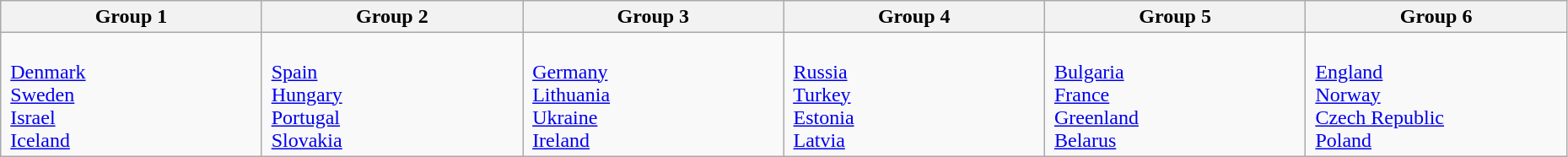<table class="wikitable" width=98%>
<tr>
<th width=12%>Group 1</th>
<th width=12%>Group 2</th>
<th width=12%>Group 3</th>
<th width=12%>Group 4</th>
<th width=12%>Group 5</th>
<th width=12%>Group 6</th>
</tr>
<tr>
<td><br> <a href='#'>Denmark</a> <br>
 <a href='#'>Sweden</a> <br>
 <a href='#'>Israel</a> <br>
 <a href='#'>Iceland</a> <br></td>
<td><br> <a href='#'>Spain</a> <br>
 <a href='#'>Hungary</a> <br>
 <a href='#'>Portugal</a> <br>
 <a href='#'>Slovakia</a> <br></td>
<td><br> <a href='#'>Germany</a> <br>
 <a href='#'>Lithuania</a> <br>
 <a href='#'>Ukraine</a> <br>
 <a href='#'>Ireland</a> <br></td>
<td><br> <a href='#'>Russia</a> <br>
 <a href='#'>Turkey</a> <br>
 <a href='#'>Estonia</a> <br>
 <a href='#'>Latvia</a> <br></td>
<td><br> <a href='#'>Bulgaria</a> <br>
 <a href='#'>France</a> <br>
 <a href='#'>Greenland</a> <br>
 <a href='#'>Belarus</a> <br></td>
<td><br> <a href='#'>England</a> <br>
 <a href='#'>Norway</a> <br>
 <a href='#'>Czech Republic</a> <br>
 <a href='#'>Poland</a> <br></td>
</tr>
</table>
